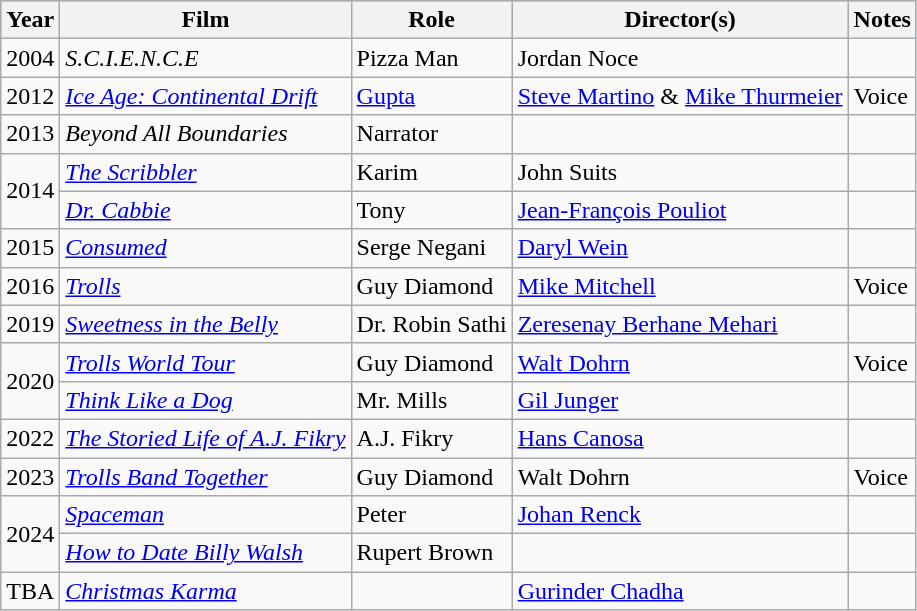<table class="wikitable sortable">
<tr style="background:#b0c4de; text-align:center;"|->
<th>Year</th>
<th>Film</th>
<th>Role</th>
<th>Director(s)</th>
<th>Notes</th>
</tr>
<tr>
<td>2004</td>
<td><em>S.C.I.E.N.C.E</em></td>
<td>Pizza Man</td>
<td>Jordan Noce</td>
<td></td>
</tr>
<tr>
<td>2012</td>
<td><em><a href='#'>Ice Age: Continental Drift</a></em></td>
<td><a href='#'>Gupta</a></td>
<td><a href='#'>Steve Martino</a> & <a href='#'>Mike Thurmeier</a></td>
<td>Voice</td>
</tr>
<tr>
<td>2013</td>
<td><em>Beyond All Boundaries</em></td>
<td>Narrator</td>
<td></td>
<td></td>
</tr>
<tr>
<td rowspan=2>2014</td>
<td><em><a href='#'>The Scribbler</a></em></td>
<td>Karim</td>
<td>John Suits</td>
<td></td>
</tr>
<tr>
<td><em><a href='#'>Dr. Cabbie</a></em></td>
<td>Tony</td>
<td><a href='#'>Jean-François Pouliot</a></td>
<td></td>
</tr>
<tr>
<td>2015</td>
<td><em><a href='#'>Consumed</a></em></td>
<td>Serge Negani</td>
<td><a href='#'>Daryl Wein</a></td>
<td></td>
</tr>
<tr>
<td>2016</td>
<td><em><a href='#'>Trolls</a></em></td>
<td>Guy Diamond</td>
<td><a href='#'>Mike Mitchell</a></td>
<td>Voice</td>
</tr>
<tr>
<td>2019</td>
<td><em><a href='#'>Sweetness in the Belly</a></em></td>
<td>Dr. Robin Sathi</td>
<td><a href='#'>Zeresenay Berhane Mehari</a></td>
<td></td>
</tr>
<tr>
<td rowspan=2>2020</td>
<td><em><a href='#'>Trolls World Tour</a></em></td>
<td>Guy Diamond</td>
<td><a href='#'>Walt Dohrn</a></td>
<td>Voice</td>
</tr>
<tr>
<td><em><a href='#'>Think Like a Dog</a></em></td>
<td>Mr. Mills</td>
<td><a href='#'>Gil Junger</a></td>
<td></td>
</tr>
<tr>
<td>2022</td>
<td><em><a href='#'>The Storied Life of A.J. Fikry</a></em></td>
<td>A.J. Fikry</td>
<td><a href='#'>Hans Canosa</a></td>
<td></td>
</tr>
<tr>
<td>2023</td>
<td><em><a href='#'>Trolls Band Together</a></em></td>
<td>Guy Diamond</td>
<td>Walt Dohrn</td>
<td>Voice</td>
</tr>
<tr>
<td rowspan="2">2024</td>
<td><em><a href='#'>Spaceman</a></em></td>
<td>Peter</td>
<td><a href='#'>Johan Renck</a></td>
<td></td>
</tr>
<tr>
<td><em><a href='#'>How to Date Billy Walsh</a></em></td>
<td>Rupert Brown</td>
<td></td>
<td></td>
</tr>
<tr>
<td>TBA</td>
<td><em><a href='#'>Christmas Karma</a></em></td>
<td></td>
<td><a href='#'>Gurinder Chadha</a></td>
<td></td>
</tr>
</table>
